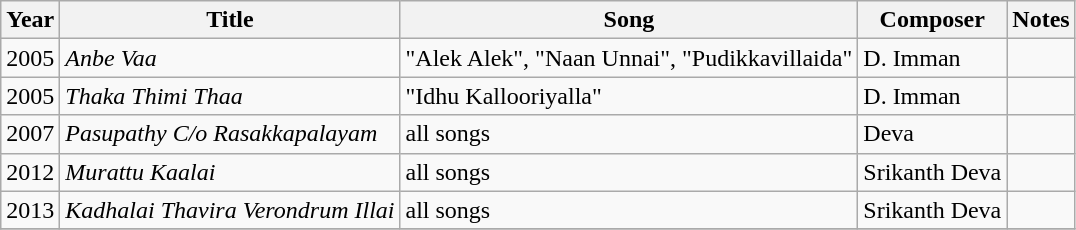<table class="wikitable sortable plainrowheaders">
<tr>
<th scope="col">Year</th>
<th scope="col">Title</th>
<th scope="col">Song</th>
<th scope="col">Composer</th>
<th scope="col" class="unsortable">Notes</th>
</tr>
<tr>
<td>2005</td>
<td><em>Anbe Vaa</em></td>
<td>"Alek Alek", "Naan Unnai", "Pudikkavillaida"</td>
<td>D. Imman</td>
<td></td>
</tr>
<tr>
<td>2005</td>
<td><em>Thaka Thimi Thaa</em></td>
<td>"Idhu Kallooriyalla"</td>
<td>D. Imman</td>
<td></td>
</tr>
<tr>
<td>2007</td>
<td><em>Pasupathy C/o Rasakkapalayam</em></td>
<td>all songs</td>
<td>Deva</td>
<td></td>
</tr>
<tr>
<td>2012</td>
<td><em>Murattu Kaalai</em></td>
<td>all songs</td>
<td>Srikanth Deva</td>
<td></td>
</tr>
<tr>
<td>2013</td>
<td><em>Kadhalai Thavira Verondrum Illai</em></td>
<td>all songs</td>
<td>Srikanth Deva</td>
<td></td>
</tr>
<tr>
</tr>
</table>
